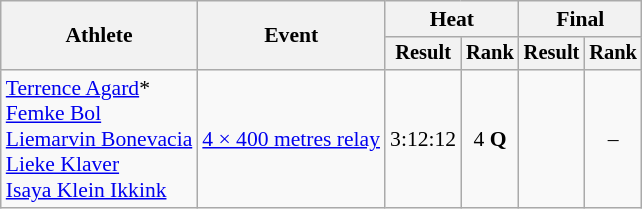<table class="wikitable" style="font-size:90%">
<tr>
<th rowspan="2">Athlete</th>
<th rowspan="2">Event</th>
<th colspan="2">Heat</th>
<th colspan="2">Final</th>
</tr>
<tr style="font-size:95%">
<th>Result</th>
<th>Rank</th>
<th>Result</th>
<th>Rank</th>
</tr>
<tr align="center">
<td align="left"><a href='#'>Terrence Agard</a>*<br><a href='#'>Femke Bol</a><br><a href='#'>Liemarvin Bonevacia</a><br><a href='#'>Lieke Klaver</a><br><a href='#'>Isaya Klein Ikkink</a></td>
<td align="left"><a href='#'>4 × 400 metres relay</a></td>
<td>3:12:12 </td>
<td>4 <strong>Q</strong></td>
<td></td>
<td>–</td>
</tr>
</table>
